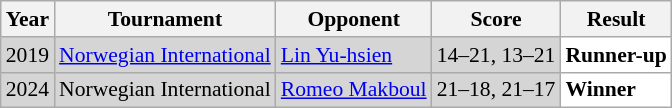<table class="sortable wikitable" style="font-size: 90%;">
<tr>
<th>Year</th>
<th>Tournament</th>
<th>Opponent</th>
<th>Score</th>
<th>Result</th>
</tr>
<tr style="background:#D5D5D5">
<td align="center">2019</td>
<td align="left"><a href='#'>Norwegian International</a></td>
<td align="left"> <a href='#'>Lin Yu-hsien</a></td>
<td align="left">14–21, 13–21</td>
<td style="text-align:left; background:white"> <strong>Runner-up</strong></td>
</tr>
<tr style="background:#D5D5D5">
<td align="center">2024</td>
<td align="left">Norwegian International</td>
<td align="left"> <a href='#'>Romeo Makboul</a></td>
<td align="left">21–18, 21–17</td>
<td style="text-align:left; background:white"> <strong>Winner</strong></td>
</tr>
</table>
